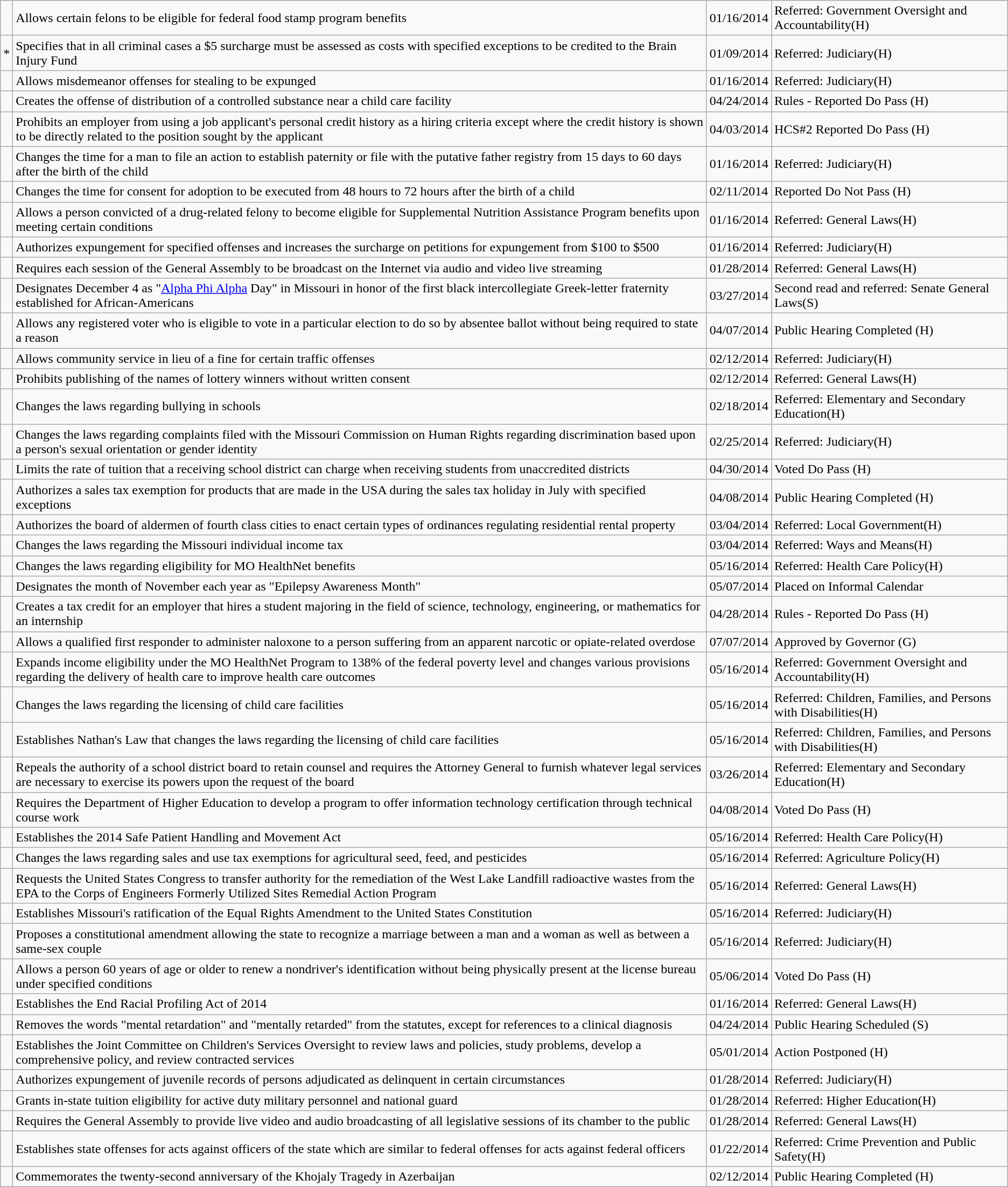<table class="wikitable sortable mw-collapsible">
<tr>
<td></td>
<td>Allows certain felons to be eligible for federal food stamp program benefits</td>
<td>01/16/2014</td>
<td>Referred: Government Oversight and Accountability(H)</td>
</tr>
<tr>
<td>*</td>
<td>Specifies that in all criminal cases a $5 surcharge must be assessed as costs with specified exceptions to be credited to the Brain Injury Fund</td>
<td>01/09/2014</td>
<td>Referred: Judiciary(H)</td>
</tr>
<tr>
<td></td>
<td>Allows misdemeanor offenses for stealing to be expunged</td>
<td>01/16/2014</td>
<td>Referred: Judiciary(H)</td>
</tr>
<tr>
<td></td>
<td>Creates the offense of distribution of a controlled substance near a child care facility</td>
<td>04/24/2014</td>
<td>Rules - Reported Do Pass (H)</td>
</tr>
<tr>
<td></td>
<td>Prohibits an employer from using a job applicant's personal credit history as a hiring criteria except where the credit history is shown to be directly related to the position sought by the applicant</td>
<td>04/03/2014</td>
<td>HCS#2 Reported Do Pass (H)</td>
</tr>
<tr>
<td></td>
<td>Changes the time for a man to file an action to establish paternity or file with the putative father registry from 15 days to 60 days after the birth of the child</td>
<td>01/16/2014</td>
<td>Referred: Judiciary(H)</td>
</tr>
<tr>
<td></td>
<td>Changes the time for consent for adoption to be executed from 48 hours to 72 hours after the birth of a child</td>
<td>02/11/2014</td>
<td>Reported Do Not Pass (H)</td>
</tr>
<tr>
<td></td>
<td>Allows a person convicted of a drug-related felony to become eligible for Supplemental Nutrition Assistance Program benefits upon meeting certain conditions</td>
<td>01/16/2014</td>
<td>Referred: General Laws(H)</td>
</tr>
<tr>
<td></td>
<td>Authorizes expungement for specified offenses and increases the surcharge on petitions for expungement from $100 to $500</td>
<td>01/16/2014</td>
<td>Referred: Judiciary(H)</td>
</tr>
<tr>
<td></td>
<td>Requires each session of the General Assembly to be broadcast on the Internet via audio and video live streaming</td>
<td>01/28/2014</td>
<td>Referred: General Laws(H)</td>
</tr>
<tr>
<td></td>
<td>Designates December 4 as "<a href='#'>Alpha Phi Alpha</a> Day" in Missouri in honor of the first black intercollegiate Greek-letter fraternity established for African-Americans</td>
<td>03/27/2014</td>
<td>Second read and referred: Senate General Laws(S)</td>
</tr>
<tr>
<td></td>
<td>Allows any registered voter who is eligible to vote in a particular election to do so by absentee ballot without being required to state a reason</td>
<td>04/07/2014</td>
<td>Public Hearing Completed (H)</td>
</tr>
<tr>
<td></td>
<td>Allows community service in lieu of a fine for certain traffic offenses</td>
<td>02/12/2014</td>
<td>Referred: Judiciary(H)</td>
</tr>
<tr>
<td></td>
<td>Prohibits publishing of the names of lottery winners without written consent</td>
<td>02/12/2014</td>
<td>Referred: General Laws(H)</td>
</tr>
<tr>
<td></td>
<td>Changes the laws regarding bullying in schools</td>
<td>02/18/2014</td>
<td>Referred: Elementary and Secondary Education(H)</td>
</tr>
<tr>
<td></td>
<td>Changes the laws regarding complaints filed with the Missouri Commission on Human Rights regarding discrimination based upon a person's sexual orientation or gender identity</td>
<td>02/25/2014</td>
<td>Referred: Judiciary(H)</td>
</tr>
<tr>
<td></td>
<td>Limits the rate of tuition that a receiving school district can charge when receiving students from unaccredited districts</td>
<td>04/30/2014</td>
<td>Voted Do Pass (H)</td>
</tr>
<tr>
<td></td>
<td>Authorizes a sales tax exemption for products that are made in the USA during the sales tax holiday in July with specified exceptions</td>
<td>04/08/2014</td>
<td>Public Hearing Completed (H)</td>
</tr>
<tr>
<td></td>
<td>Authorizes the board of aldermen of fourth class cities to enact certain types of ordinances regulating residential rental property</td>
<td>03/04/2014</td>
<td>Referred: Local Government(H)</td>
</tr>
<tr>
<td></td>
<td>Changes the laws regarding the Missouri individual income tax</td>
<td>03/04/2014</td>
<td>Referred: Ways and Means(H)</td>
</tr>
<tr>
<td></td>
<td>Changes the laws regarding eligibility for MO HealthNet benefits</td>
<td>05/16/2014</td>
<td>Referred: Health Care Policy(H)</td>
</tr>
<tr>
<td></td>
<td>Designates the month of November each year as "Epilepsy Awareness Month"</td>
<td>05/07/2014</td>
<td>Placed on Informal Calendar</td>
</tr>
<tr>
<td></td>
<td>Creates a tax credit for an employer that hires a student majoring in the field of science, technology, engineering, or mathematics for an internship</td>
<td>04/28/2014</td>
<td>Rules - Reported Do Pass (H)</td>
</tr>
<tr>
<td></td>
<td>Allows a qualified first responder to administer naloxone to a person suffering from an apparent narcotic or opiate-related overdose</td>
<td>07/07/2014</td>
<td>Approved by Governor (G)</td>
</tr>
<tr>
<td></td>
<td>Expands income eligibility under the MO HealthNet Program to 138% of the federal poverty level and changes various provisions regarding the delivery of health care to improve health care outcomes</td>
<td>05/16/2014</td>
<td>Referred: Government Oversight and Accountability(H)</td>
</tr>
<tr>
<td></td>
<td>Changes the laws regarding the licensing of child care facilities</td>
<td>05/16/2014</td>
<td>Referred: Children, Families, and Persons with Disabilities(H)</td>
</tr>
<tr>
<td></td>
<td>Establishes Nathan's Law that changes the laws regarding the licensing of child care facilities</td>
<td>05/16/2014</td>
<td>Referred: Children, Families, and Persons with Disabilities(H)</td>
</tr>
<tr>
<td></td>
<td>Repeals the authority of a school district board to retain counsel and requires the Attorney General to furnish whatever legal services are necessary to exercise its powers upon the request of the board</td>
<td>03/26/2014</td>
<td>Referred: Elementary and Secondary Education(H)</td>
</tr>
<tr>
<td></td>
<td>Requires the Department of Higher Education to develop a program to offer information technology certification through technical course work</td>
<td>04/08/2014</td>
<td>Voted Do Pass (H)</td>
</tr>
<tr>
<td></td>
<td>Establishes the 2014 Safe Patient Handling and Movement Act</td>
<td>05/16/2014</td>
<td>Referred: Health Care Policy(H)</td>
</tr>
<tr>
<td></td>
<td>Changes the laws regarding sales and use tax exemptions for agricultural seed, feed, and pesticides</td>
<td>05/16/2014</td>
<td>Referred: Agriculture Policy(H)</td>
</tr>
<tr>
<td></td>
<td>Requests the United States Congress to transfer authority for the remediation of the West Lake Landfill radioactive wastes from the EPA to the Corps of Engineers Formerly Utilized Sites Remedial Action Program</td>
<td>05/16/2014</td>
<td>Referred: General Laws(H)</td>
</tr>
<tr>
<td></td>
<td>Establishes Missouri's ratification of the Equal Rights Amendment to the United States Constitution</td>
<td>05/16/2014</td>
<td>Referred: Judiciary(H)</td>
</tr>
<tr>
<td></td>
<td>Proposes a constitutional amendment allowing the state to recognize a marriage between a man and a woman as well as between a same-sex couple</td>
<td>05/16/2014</td>
<td>Referred: Judiciary(H)</td>
</tr>
<tr>
<td></td>
<td>Allows a person 60 years of age or older to renew a nondriver's identification without being physically present at the license bureau under specified conditions</td>
<td>05/06/2014</td>
<td>Voted Do Pass (H)</td>
</tr>
<tr>
<td></td>
<td>Establishes the End Racial Profiling Act of 2014</td>
<td>01/16/2014</td>
<td>Referred: General Laws(H)</td>
</tr>
<tr>
<td></td>
<td>Removes the words "mental retardation" and "mentally retarded" from the statutes, except for references to a clinical diagnosis</td>
<td>04/24/2014</td>
<td>Public Hearing Scheduled (S)</td>
</tr>
<tr>
<td></td>
<td>Establishes the Joint Committee on Children's Services Oversight to review laws and policies, study problems, develop a comprehensive policy, and review contracted services</td>
<td>05/01/2014</td>
<td>Action Postponed (H)</td>
</tr>
<tr>
<td></td>
<td>Authorizes expungement of juvenile records of persons adjudicated as delinquent in certain circumstances</td>
<td>01/28/2014</td>
<td>Referred: Judiciary(H)</td>
</tr>
<tr>
<td></td>
<td>Grants in-state tuition eligibility for active duty military personnel and national guard</td>
<td>01/28/2014</td>
<td>Referred: Higher Education(H)</td>
</tr>
<tr>
<td></td>
<td>Requires the General Assembly to provide live video and audio broadcasting of all legislative sessions of its chamber to the public</td>
<td>01/28/2014</td>
<td>Referred: General Laws(H)</td>
</tr>
<tr>
<td></td>
<td>Establishes state offenses for acts against officers of the state which are similar to federal offenses for acts against federal officers</td>
<td>01/22/2014</td>
<td>Referred: Crime Prevention and Public Safety(H)</td>
</tr>
<tr>
<td></td>
<td>Commemorates the twenty-second anniversary of the Khojaly Tragedy in Azerbaijan</td>
<td>02/12/2014</td>
<td>Public Hearing Completed (H)</td>
</tr>
</table>
